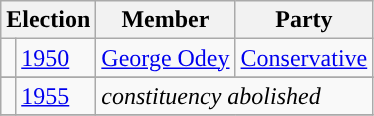<table class="wikitable">
<tr>
<th colspan="2">Election</th>
<th>Member</th>
<th>Party</th>
</tr>
<tr>
<td style="color:inherit;background-color: "></td>
<td><a href='#'>1950</a></td>
<td><a href='#'>George Odey</a></td>
<td><a href='#'>Conservative</a></td>
</tr>
<tr>
</tr>
<tr>
<td></td>
<td><a href='#'>1955</a></td>
<td colspan="2"><em>constituency abolished</em></td>
</tr>
<tr>
</tr>
</table>
